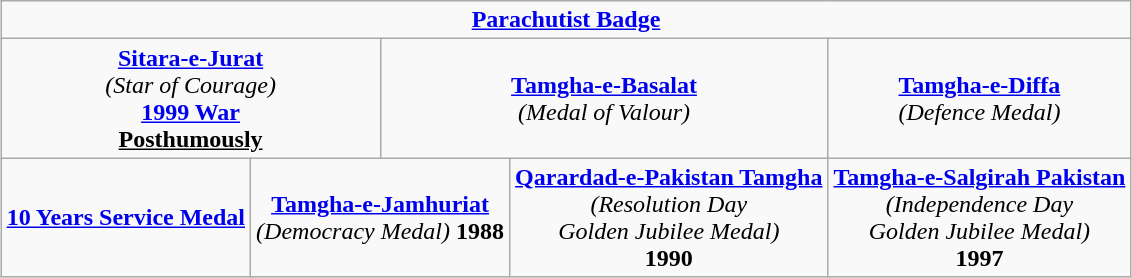<table class="wikitable" style="margin:1em auto; text-align:center;">
<tr>
<td colspan="8"><strong><a href='#'>Parachutist Badge</a></strong></td>
</tr>
<tr>
<td colspan="3"><strong><a href='#'>Sitara-e-Jurat</a></strong><br><em>(Star of Courage)</em><br><strong><a href='#'>1999 War</a></strong><br><strong><u>Posthumously</u></strong></td>
<td colspan="3"><strong><a href='#'>Tamgha-e-Basalat</a></strong><br><em>(Medal of Valour)</em></td>
<td colspan="3"><strong><a href='#'>Tamgha-e-Diffa</a></strong><br><em>(Defence Medal)</em></td>
</tr>
<tr>
<td colspan="2"><strong><a href='#'>10 Years Service Medal</a></strong></td>
<td colspan="2"><strong><a href='#'>Tamgha-e-Jamhuriat</a></strong><br><em>(Democracy Medal)</em>
<strong>1988</strong></td>
<td colspan="2"><strong><a href='#'>Qarardad-e-Pakistan Tamgha</a></strong><br><em>(Resolution Day</em><br><em>Golden Jubilee Medal)</em><br><strong>1990</strong></td>
<td><strong><a href='#'>Tamgha-e-Salgirah Pakistan</a></strong><br><em>(Independence Day</em><br><em>Golden Jubilee Medal)</em><br><strong>1997</strong></td>
</tr>
</table>
